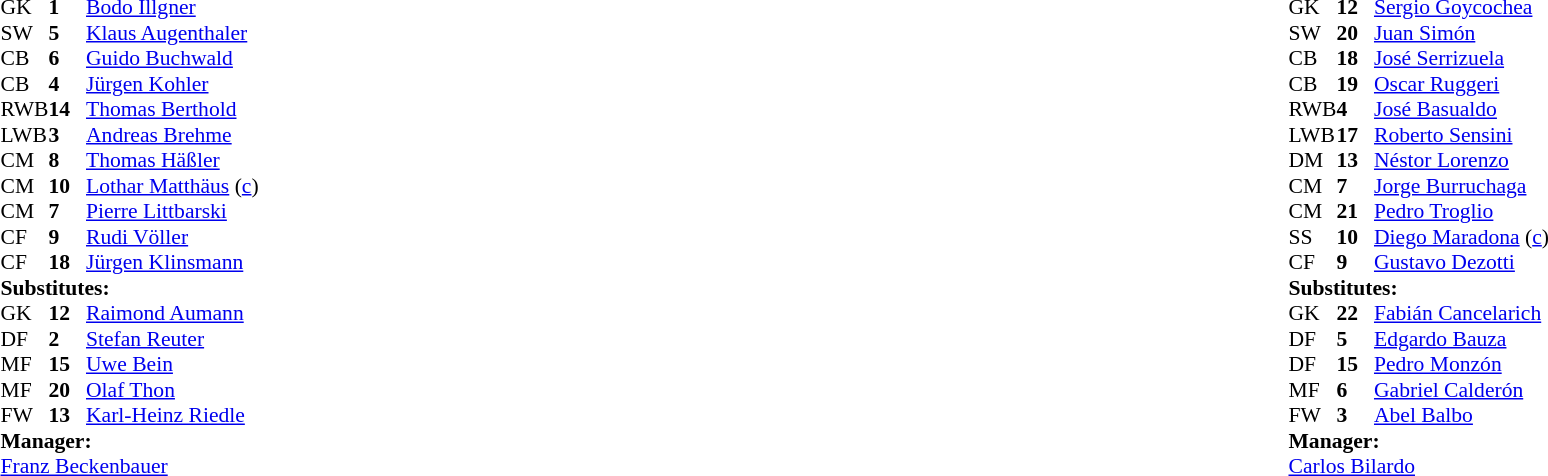<table style="width:100%">
<tr>
<td style="vertical-align:top;width:50%"><br><table style="font-size:90%" cellspacing="0" cellpadding="0">
<tr>
<th width="25"></th>
<th width="25"></th>
</tr>
<tr>
<td>GK</td>
<td><strong>1</strong></td>
<td><a href='#'>Bodo Illgner</a></td>
</tr>
<tr>
<td>SW</td>
<td><strong>5</strong></td>
<td><a href='#'>Klaus Augenthaler</a></td>
</tr>
<tr>
<td>CB</td>
<td><strong>6</strong></td>
<td><a href='#'>Guido Buchwald</a></td>
</tr>
<tr>
<td>CB</td>
<td><strong>4</strong></td>
<td><a href='#'>Jürgen Kohler</a></td>
</tr>
<tr>
<td>RWB</td>
<td><strong>14</strong></td>
<td><a href='#'>Thomas Berthold</a></td>
<td></td>
<td></td>
</tr>
<tr>
<td>LWB</td>
<td><strong>3</strong></td>
<td><a href='#'>Andreas Brehme</a></td>
</tr>
<tr>
<td>CM</td>
<td><strong>8</strong></td>
<td><a href='#'>Thomas Häßler</a></td>
</tr>
<tr>
<td>CM</td>
<td><strong>10</strong></td>
<td><a href='#'>Lothar Matthäus</a> (<a href='#'>c</a>)</td>
</tr>
<tr>
<td>CM</td>
<td><strong>7</strong></td>
<td><a href='#'>Pierre Littbarski</a></td>
</tr>
<tr>
<td>CF</td>
<td><strong>9</strong></td>
<td><a href='#'>Rudi Völler</a></td>
<td></td>
</tr>
<tr>
<td>CF</td>
<td><strong>18</strong></td>
<td><a href='#'>Jürgen Klinsmann</a></td>
</tr>
<tr>
<td colspan=3><strong>Substitutes:</strong></td>
</tr>
<tr>
<td>GK</td>
<td><strong>12</strong></td>
<td><a href='#'>Raimond Aumann</a></td>
</tr>
<tr>
<td>DF</td>
<td><strong>2</strong></td>
<td><a href='#'>Stefan Reuter</a></td>
<td></td>
<td></td>
</tr>
<tr>
<td>MF</td>
<td><strong>15</strong></td>
<td><a href='#'>Uwe Bein</a></td>
</tr>
<tr>
<td>MF</td>
<td><strong>20</strong></td>
<td><a href='#'>Olaf Thon</a></td>
</tr>
<tr>
<td>FW</td>
<td><strong>13</strong></td>
<td><a href='#'>Karl-Heinz Riedle</a></td>
</tr>
<tr>
<td colspan=3><strong>Manager:</strong></td>
</tr>
<tr>
<td colspan="4"><a href='#'>Franz Beckenbauer</a></td>
</tr>
</table>
</td>
<td style="vertical-align:top"></td>
<td style="vertical-align:top;width:50%"><br><table cellspacing="0" cellpadding="0" style="font-size:90%;margin:auto">
<tr>
<th width="25"></th>
<th width="25"></th>
</tr>
<tr>
<td>GK</td>
<td><strong>12</strong></td>
<td><a href='#'>Sergio Goycochea</a></td>
</tr>
<tr>
<td>SW</td>
<td><strong>20</strong></td>
<td><a href='#'>Juan Simón</a></td>
</tr>
<tr>
<td>CB</td>
<td><strong>18</strong></td>
<td><a href='#'>José Serrizuela</a></td>
</tr>
<tr>
<td>CB</td>
<td><strong>19</strong></td>
<td><a href='#'>Oscar Ruggeri</a></td>
<td></td>
<td></td>
</tr>
<tr>
<td>RWB</td>
<td><strong>4</strong></td>
<td><a href='#'>José Basualdo</a></td>
</tr>
<tr>
<td>LWB</td>
<td><strong>17</strong></td>
<td><a href='#'>Roberto Sensini</a></td>
</tr>
<tr>
<td>DM</td>
<td><strong>13</strong></td>
<td><a href='#'>Néstor Lorenzo</a></td>
</tr>
<tr>
<td>CM</td>
<td><strong>7</strong></td>
<td><a href='#'>Jorge Burruchaga</a></td>
<td></td>
<td></td>
</tr>
<tr>
<td>CM</td>
<td><strong>21</strong></td>
<td><a href='#'>Pedro Troglio</a></td>
<td></td>
</tr>
<tr>
<td>SS</td>
<td><strong>10</strong></td>
<td><a href='#'>Diego Maradona</a> (<a href='#'>c</a>)</td>
<td></td>
</tr>
<tr>
<td>CF</td>
<td><strong>9</strong></td>
<td><a href='#'>Gustavo Dezotti</a></td>
<td></td>
</tr>
<tr>
<td colspan=3><strong>Substitutes:</strong></td>
</tr>
<tr>
<td>GK</td>
<td><strong>22</strong></td>
<td><a href='#'>Fabián Cancelarich</a></td>
</tr>
<tr>
<td>DF</td>
<td><strong>5</strong></td>
<td><a href='#'>Edgardo Bauza</a></td>
</tr>
<tr>
<td>DF</td>
<td><strong>15</strong></td>
<td><a href='#'>Pedro Monzón</a></td>
<td></td>
<td></td>
</tr>
<tr>
<td>MF</td>
<td><strong>6</strong></td>
<td><a href='#'>Gabriel Calderón</a></td>
<td></td>
<td></td>
</tr>
<tr>
<td>FW</td>
<td><strong>3</strong></td>
<td><a href='#'>Abel Balbo</a></td>
</tr>
<tr>
<td colspan=3><strong>Manager:</strong></td>
</tr>
<tr>
<td colspan="4"><a href='#'>Carlos Bilardo</a></td>
</tr>
</table>
</td>
</tr>
</table>
